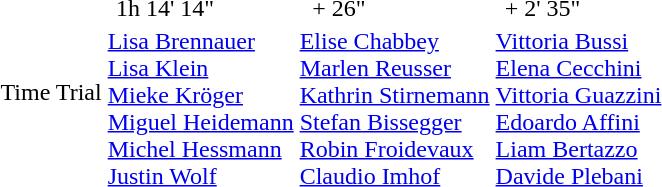<table>
<tr bgcolor="#cccccc"| colspan=7 | >
</tr>
<tr>
<td rowspan=2>Time Trial</td>
<td></td>
<td>1h 14' 14"</td>
<td></td>
<td>+ 26"</td>
<td></td>
<td>+ 2' 35"</td>
</tr>
<tr>
<td colspan=2><a href='#'>Lisa Brennauer</a> <br> <a href='#'>Lisa Klein</a> <br> <a href='#'>Mieke Kröger</a> <br> <a href='#'>Miguel Heidemann</a>  <br> <a href='#'>Michel Hessmann</a> <br> <a href='#'>Justin Wolf</a></td>
<td colspan=2><a href='#'>Elise Chabbey</a> <br> <a href='#'>Marlen Reusser</a> <br> <a href='#'>Kathrin Stirnemann</a> <br> <a href='#'>Stefan Bissegger</a>  <br> <a href='#'>Robin Froidevaux</a> <br> <a href='#'>Claudio Imhof</a></td>
<td colspan=2><a href='#'>Vittoria Bussi</a> <br> <a href='#'>Elena Cecchini</a> <br> <a href='#'>Vittoria Guazzini</a> <br> <a href='#'>Edoardo Affini</a> <br> <a href='#'>Liam Bertazzo</a> <br>  <a href='#'>Davide Plebani</a></td>
</tr>
</table>
